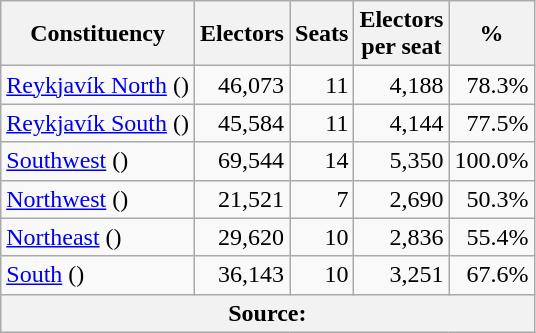<table class="wikitable sortable" style="text-align:right;">
<tr>
<th>Constituency</th>
<th>Electors</th>
<th>Seats</th>
<th>Electors<br>per seat</th>
<th>%</th>
</tr>
<tr>
<td align=left><a href='#'>Reykjavík North</a> ()</td>
<td>46,073</td>
<td>11</td>
<td>4,188</td>
<td>78.3%</td>
</tr>
<tr>
<td align=left><a href='#'>Reykjavík South</a> ()</td>
<td>45,584</td>
<td>11</td>
<td>4,144</td>
<td>77.5%</td>
</tr>
<tr>
<td align=left><a href='#'>Southwest</a> ()</td>
<td>69,544</td>
<td>14</td>
<td>5,350</td>
<td>100.0%</td>
</tr>
<tr>
<td align=left><a href='#'>Northwest</a> ()</td>
<td>21,521</td>
<td>7</td>
<td>2,690</td>
<td>50.3%</td>
</tr>
<tr>
<td align=left><a href='#'>Northeast</a> ()</td>
<td>29,620</td>
<td>10</td>
<td>2,836</td>
<td>55.4%</td>
</tr>
<tr>
<td align=left><a href='#'>South</a> ()</td>
<td>36,143</td>
<td>10</td>
<td>3,251</td>
<td>67.6%</td>
</tr>
<tr>
<th colspan=5>Source: </th>
</tr>
</table>
